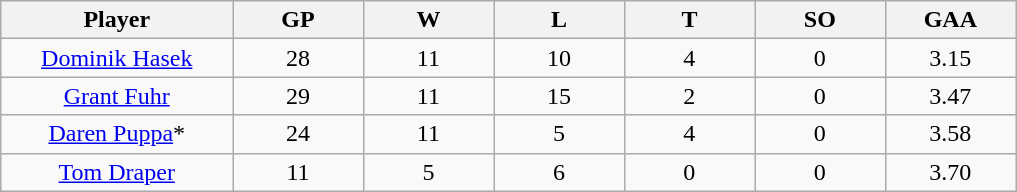<table class="wikitable sortable">
<tr>
<th bgcolor="#DDDDFF" width="16%">Player</th>
<th bgcolor="#DDDDFF" width="9%">GP</th>
<th bgcolor="#DDDDFF" width="9%">W</th>
<th bgcolor="#DDDDFF" width="9%">L</th>
<th bgcolor="#DDDDFF" width="9%">T</th>
<th bgcolor="#DDDDFF" width="9%">SO</th>
<th bgcolor="#DDDDFF" width="9%">GAA</th>
</tr>
<tr align="center">
<td><a href='#'>Dominik Hasek</a></td>
<td>28</td>
<td>11</td>
<td>10</td>
<td>4</td>
<td>0</td>
<td>3.15</td>
</tr>
<tr align="center">
<td><a href='#'>Grant Fuhr</a></td>
<td>29</td>
<td>11</td>
<td>15</td>
<td>2</td>
<td>0</td>
<td>3.47</td>
</tr>
<tr align="center">
<td><a href='#'>Daren Puppa</a>*</td>
<td>24</td>
<td>11</td>
<td>5</td>
<td>4</td>
<td>0</td>
<td>3.58</td>
</tr>
<tr align="center">
<td><a href='#'>Tom Draper</a></td>
<td>11</td>
<td>5</td>
<td>6</td>
<td>0</td>
<td>0</td>
<td>3.70</td>
</tr>
</table>
